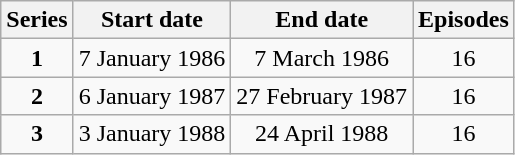<table class="wikitable" style="text-align:center;">
<tr>
<th>Series</th>
<th>Start date</th>
<th>End date</th>
<th>Episodes</th>
</tr>
<tr>
<td><strong>1</strong></td>
<td>7 January 1986</td>
<td>7 March 1986</td>
<td>16</td>
</tr>
<tr>
<td><strong>2</strong></td>
<td>6 January 1987</td>
<td>27 February 1987</td>
<td>16</td>
</tr>
<tr>
<td><strong>3</strong></td>
<td>3 January 1988</td>
<td>24 April 1988</td>
<td>16</td>
</tr>
</table>
